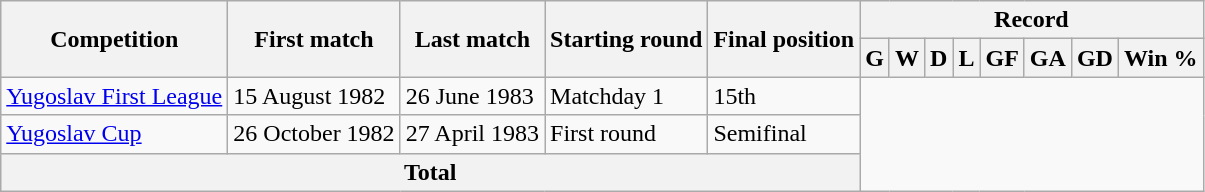<table class="wikitable" style="text-align: center">
<tr>
<th rowspan="2">Competition</th>
<th rowspan="2">First match</th>
<th rowspan="2">Last match</th>
<th rowspan="2">Starting round</th>
<th rowspan="2">Final position</th>
<th colspan="8">Record</th>
</tr>
<tr>
<th>G</th>
<th>W</th>
<th>D</th>
<th>L</th>
<th>GF</th>
<th>GA</th>
<th>GD</th>
<th>Win %</th>
</tr>
<tr>
<td align=left><a href='#'>Yugoslav First League</a></td>
<td align=left>15 August 1982</td>
<td align=left>26 June 1983</td>
<td align=left>Matchday 1</td>
<td align=left>15th<br></td>
</tr>
<tr>
<td align=left><a href='#'>Yugoslav Cup</a></td>
<td align=left>26 October 1982</td>
<td align=left>27 April 1983</td>
<td align=left>First round</td>
<td align=left>Semifinal<br></td>
</tr>
<tr>
<th colspan="5">Total<br></th>
</tr>
</table>
